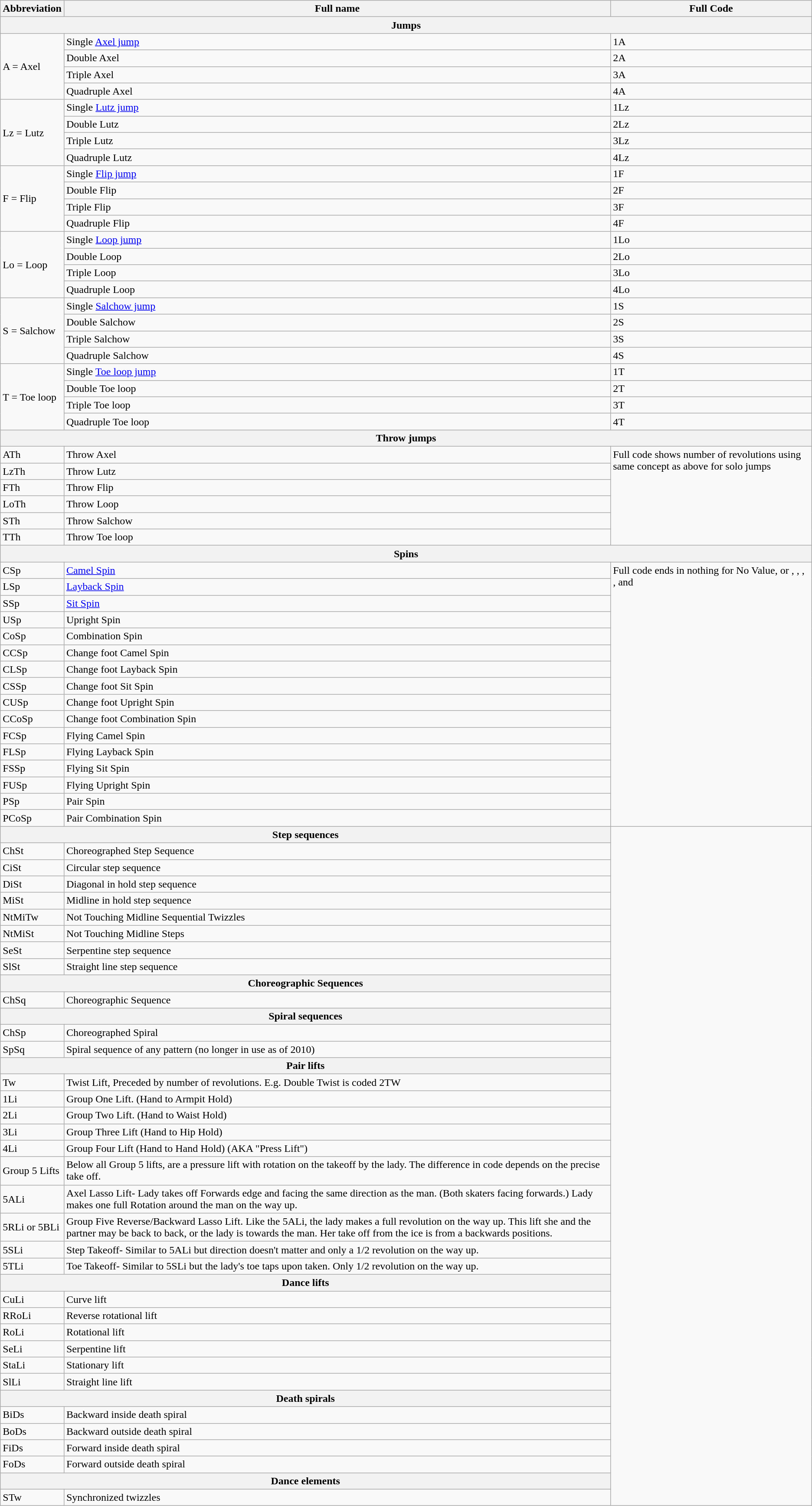<table class="wikitable sortable mw-collapsible mw-collapsed">
<tr>
<th>Abbreviation</th>
<th>Full name</th>
<th>Full Code</th>
</tr>
<tr>
<th colspan="3">Jumps</th>
</tr>
<tr>
<td rowspan="4">A = Axel</td>
<td>Single <a href='#'>Axel jump</a></td>
<td>1A</td>
</tr>
<tr>
<td>Double Axel</td>
<td>2A</td>
</tr>
<tr>
<td>Triple Axel</td>
<td>3A</td>
</tr>
<tr>
<td>Quadruple Axel</td>
<td>4A</td>
</tr>
<tr>
<td rowspan="4">Lz = Lutz</td>
<td>Single <a href='#'>Lutz jump</a></td>
<td>1Lz</td>
</tr>
<tr>
<td>Double Lutz</td>
<td>2Lz</td>
</tr>
<tr>
<td>Triple Lutz</td>
<td>3Lz</td>
</tr>
<tr>
<td>Quadruple Lutz</td>
<td>4Lz</td>
</tr>
<tr>
<td rowspan="4">F = Flip</td>
<td>Single <a href='#'>Flip jump</a></td>
<td>1F</td>
</tr>
<tr>
<td>Double Flip</td>
<td>2F</td>
</tr>
<tr>
<td>Triple Flip</td>
<td>3F</td>
</tr>
<tr>
<td>Quadruple Flip</td>
<td>4F</td>
</tr>
<tr>
<td rowspan="4">Lo = Loop</td>
<td>Single <a href='#'>Loop jump</a></td>
<td>1Lo</td>
</tr>
<tr>
<td>Double Loop</td>
<td>2Lo</td>
</tr>
<tr>
<td>Triple Loop</td>
<td>3Lo</td>
</tr>
<tr>
<td>Quadruple Loop</td>
<td>4Lo</td>
</tr>
<tr>
<td rowspan="4">S = Salchow</td>
<td>Single <a href='#'>Salchow jump</a></td>
<td>1S</td>
</tr>
<tr>
<td>Double Salchow</td>
<td>2S</td>
</tr>
<tr>
<td>Triple Salchow</td>
<td>3S</td>
</tr>
<tr>
<td>Quadruple Salchow</td>
<td>4S</td>
</tr>
<tr>
<td rowspan="4">T = Toe loop</td>
<td>Single <a href='#'>Toe loop jump</a></td>
<td>1T</td>
</tr>
<tr>
<td>Double Toe loop</td>
<td>2T</td>
</tr>
<tr>
<td>Triple Toe loop</td>
<td>3T</td>
</tr>
<tr>
<td>Quadruple Toe loop</td>
<td>4T</td>
</tr>
<tr>
<th colspan="3">Throw jumps</th>
</tr>
<tr>
<td>ATh</td>
<td>Throw Axel</td>
<td style="vertical-align: top;" rowspan="6">Full code shows number of revolutions using same concept as above for solo jumps</td>
</tr>
<tr>
<td>LzTh</td>
<td>Throw Lutz</td>
</tr>
<tr>
<td>FTh</td>
<td>Throw Flip</td>
</tr>
<tr>
<td>LoTh</td>
<td>Throw Loop</td>
</tr>
<tr>
<td>STh</td>
<td>Throw Salchow</td>
</tr>
<tr>
<td>TTh</td>
<td>Throw Toe loop</td>
</tr>
<tr>
<th colspan="3">Spins</th>
</tr>
<tr>
<td>CSp</td>
<td><a href='#'>Camel Spin</a></td>
<td style="vertical-align: top;" rowspan="16">Full code ends in nothing for No Value, or , , , , and </td>
</tr>
<tr>
<td>LSp</td>
<td><a href='#'>Layback Spin</a></td>
</tr>
<tr>
<td>SSp</td>
<td><a href='#'>Sit Spin</a></td>
</tr>
<tr>
<td>USp</td>
<td>Upright Spin</td>
</tr>
<tr>
<td>CoSp</td>
<td>Combination Spin</td>
</tr>
<tr>
<td>CCSp</td>
<td>Change foot Camel Spin</td>
</tr>
<tr>
<td>CLSp</td>
<td>Change foot Layback Spin</td>
</tr>
<tr>
<td>CSSp</td>
<td>Change foot Sit Spin</td>
</tr>
<tr>
<td>CUSp</td>
<td>Change foot Upright Spin</td>
</tr>
<tr>
<td>CCoSp</td>
<td>Change foot Combination Spin</td>
</tr>
<tr>
<td>FCSp</td>
<td>Flying Camel Spin</td>
</tr>
<tr>
<td>FLSp</td>
<td>Flying Layback Spin</td>
</tr>
<tr>
<td>FSSp</td>
<td>Flying Sit Spin</td>
</tr>
<tr>
<td>FUSp</td>
<td>Flying Upright Spin</td>
</tr>
<tr>
<td>PSp</td>
<td>Pair Spin</td>
</tr>
<tr>
<td>PCoSp</td>
<td>Pair Combination Spin</td>
</tr>
<tr>
<th colspan="2">Step sequences</th>
</tr>
<tr>
<td>ChSt</td>
<td>Choreographed Step Sequence</td>
</tr>
<tr>
<td>CiSt</td>
<td>Circular step sequence</td>
</tr>
<tr>
<td>DiSt</td>
<td>Diagonal in hold step sequence</td>
</tr>
<tr>
<td>MiSt</td>
<td>Midline in hold step sequence</td>
</tr>
<tr>
<td>NtMiTw</td>
<td>Not Touching Midline Sequential Twizzles</td>
</tr>
<tr>
<td>NtMiSt</td>
<td>Not Touching Midline Steps</td>
</tr>
<tr>
<td>SeSt</td>
<td>Serpentine step sequence</td>
</tr>
<tr>
<td>SlSt</td>
<td>Straight line step sequence</td>
</tr>
<tr>
<th colspan="2">Choreographic Sequences</th>
</tr>
<tr>
<td>ChSq</td>
<td>Choreographic Sequence</td>
</tr>
<tr>
<th colspan="2">Spiral sequences</th>
</tr>
<tr>
<td>ChSp</td>
<td>Choreographed Spiral</td>
</tr>
<tr>
<td>SpSq</td>
<td>Spiral sequence of any pattern (no longer in use as of 2010)</td>
</tr>
<tr>
<th colspan="2">Pair lifts</th>
</tr>
<tr>
<td>Tw</td>
<td>Twist Lift, Preceded by number of revolutions. E.g.  Double Twist is coded 2TW</td>
</tr>
<tr>
<td>1Li</td>
<td>Group One Lift.  (Hand to Armpit Hold)</td>
</tr>
<tr>
<td>2Li</td>
<td>Group Two Lift.  (Hand to Waist Hold)</td>
</tr>
<tr>
<td>3Li</td>
<td>Group Three Lift (Hand to Hip Hold)</td>
</tr>
<tr>
<td>4Li</td>
<td>Group Four Lift (Hand to Hand Hold)  (AKA "Press Lift")</td>
</tr>
<tr>
<td>Group 5 Lifts</td>
<td>Below all Group 5 lifts, are a pressure lift with rotation on the takeoff by the lady.  The difference in code depends on the precise take off.</td>
</tr>
<tr>
<td>5ALi</td>
<td>Axel Lasso Lift- Lady takes off Forwards edge and facing the same direction as the man. (Both skaters facing forwards.) Lady makes one full Rotation around the man on the way up.</td>
</tr>
<tr>
<td>5RLi or 5BLi</td>
<td>Group Five Reverse/Backward Lasso Lift.  Like the 5ALi, the lady makes a full revolution on the way up.  This lift she and the partner may be back to back, or the lady is towards the man.  Her take off from the ice is from a backwards positions.</td>
</tr>
<tr>
<td>5SLi</td>
<td>Step Takeoff-  Similar to 5ALi but direction doesn't matter and only a 1/2 revolution on the way up.</td>
</tr>
<tr>
<td>5TLi</td>
<td>Toe Takeoff- Similar to 5SLi but the lady's toe taps upon taken.  Only 1/2 revolution on the way up.</td>
</tr>
<tr>
<th colspan="2">Dance lifts</th>
</tr>
<tr>
<td>CuLi</td>
<td>Curve lift</td>
</tr>
<tr>
<td>RRoLi</td>
<td>Reverse rotational lift</td>
</tr>
<tr>
<td>RoLi</td>
<td>Rotational lift</td>
</tr>
<tr>
<td>SeLi</td>
<td>Serpentine lift</td>
</tr>
<tr>
<td>StaLi</td>
<td>Stationary lift</td>
</tr>
<tr>
<td>SlLi</td>
<td>Straight line lift</td>
</tr>
<tr>
<th colspan="2">Death spirals</th>
</tr>
<tr>
<td>BiDs</td>
<td>Backward inside death spiral</td>
</tr>
<tr>
<td>BoDs</td>
<td>Backward outside death spiral</td>
</tr>
<tr>
<td>FiDs</td>
<td>Forward inside death spiral</td>
</tr>
<tr>
<td>FoDs</td>
<td>Forward outside death spiral</td>
</tr>
<tr>
<th colspan="2">Dance elements</th>
</tr>
<tr>
<td>STw</td>
<td>Synchronized twizzles</td>
</tr>
</table>
